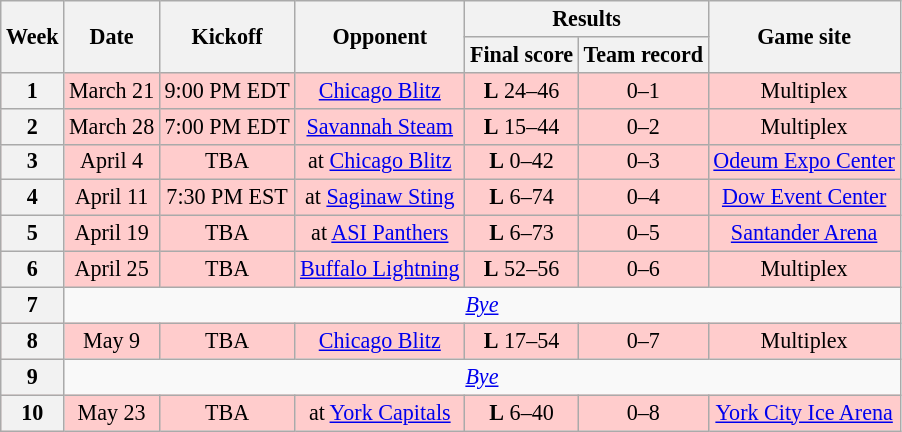<table class="wikitable" style="font-size: 92%;" "align=center">
<tr>
<th rowspan="2">Week</th>
<th rowspan="2">Date</th>
<th rowspan="2">Kickoff</th>
<th rowspan="2">Opponent</th>
<th colspan="2">Results</th>
<th rowspan="2">Game site</th>
</tr>
<tr>
<th>Final score</th>
<th>Team record</th>
</tr>
<tr style="background:#fcc">
<th>1</th>
<td style="text-align:center;">March 21</td>
<td style="text-align:center;">9:00 PM EDT</td>
<td style="text-align:center;"><a href='#'>Chicago Blitz</a></td>
<td style="text-align:center;"><strong>L</strong> 24–46</td>
<td style="text-align:center;">0–1</td>
<td style="text-align:center;">Multiplex</td>
</tr>
<tr style="background:#fcc">
<th>2</th>
<td style="text-align:center;">March 28</td>
<td style="text-align:center;">7:00 PM EDT</td>
<td style="text-align:center;"><a href='#'>Savannah Steam</a></td>
<td style="text-align:center;"><strong>L</strong> 15–44</td>
<td style="text-align:center;">0–2</td>
<td style="text-align:center;">Multiplex</td>
</tr>
<tr style="background:#fcc">
<th>3</th>
<td style="text-align:center;">April 4</td>
<td style="text-align:center;">TBA</td>
<td style="text-align:center;">at <a href='#'>Chicago Blitz</a></td>
<td style="text-align:center;"><strong>L</strong> 0–42</td>
<td style="text-align:center;">0–3</td>
<td style="text-align:center;"><a href='#'>Odeum Expo Center</a></td>
</tr>
<tr style="background:#fcc">
<th>4</th>
<td style="text-align:center;">April 11</td>
<td style="text-align:center;">7:30 PM EST</td>
<td style="text-align:center;">at <a href='#'>Saginaw Sting</a></td>
<td style="text-align:center;"><strong>L</strong> 6–74</td>
<td style="text-align:center;">0–4</td>
<td style="text-align:center;"><a href='#'>Dow Event Center</a></td>
</tr>
<tr style="background:#fcc">
<th>5</th>
<td style="text-align:center;">April 19</td>
<td style="text-align:center;">TBA</td>
<td style="text-align:center;">at <a href='#'>ASI Panthers</a></td>
<td style="text-align:center;"><strong>L</strong> 6–73</td>
<td style="text-align:center;">0–5</td>
<td style="text-align:center;"><a href='#'>Santander Arena</a></td>
</tr>
<tr style="background:#fcc">
<th>6</th>
<td style="text-align:center;">April 25</td>
<td style="text-align:center;">TBA</td>
<td style="text-align:center;"><a href='#'>Buffalo Lightning</a></td>
<td style="text-align:center;"><strong>L</strong> 52–56</td>
<td style="text-align:center;">0–6</td>
<td style="text-align:center;">Multiplex</td>
</tr>
<tr style=>
<th>7</th>
<td colspan="8" style="text-align:center;"><em><a href='#'>Bye</a></em></td>
</tr>
<tr style="background:#fcc">
<th>8</th>
<td style="text-align:center;">May 9</td>
<td style="text-align:center;">TBA</td>
<td style="text-align:center;"><a href='#'>Chicago Blitz</a></td>
<td style="text-align:center;"><strong>L</strong> 17–54</td>
<td style="text-align:center;">0–7</td>
<td style="text-align:center;">Multiplex</td>
</tr>
<tr style=>
<th>9</th>
<td colspan="8" style="text-align:center;"><em><a href='#'>Bye</a></em></td>
</tr>
<tr style="background:#fcc">
<th>10</th>
<td style="text-align:center;">May 23</td>
<td style="text-align:center;">TBA</td>
<td style="text-align:center;">at <a href='#'>York Capitals</a></td>
<td style="text-align:center;"><strong>L</strong> 6–40</td>
<td style="text-align:center;">0–8</td>
<td style="text-align:center;"><a href='#'>York City Ice Arena</a></td>
</tr>
</table>
